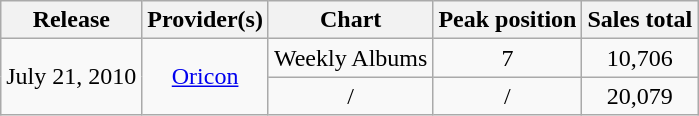<table class="wikitable">
<tr>
<th align="center">Release</th>
<th align="center">Provider(s)</th>
<th align="center">Chart</th>
<th align="center">Peak position</th>
<th align="center">Sales total</th>
</tr>
<tr>
<td style="text-align:center;" rowspan="2">July 21, 2010</td>
<td style="text-align:center;" rowspan="2"><a href='#'>Oricon</a></td>
<td align="center">Weekly Albums</td>
<td style="text-align:center;">7</td>
<td align="center">10,706</td>
</tr>
<tr>
<td style="text-align:center;">/</td>
<td style="text-align:center;">/</td>
<td align="center">20,079</td>
</tr>
</table>
